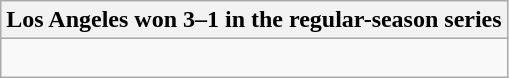<table class="wikitable collapsible collapsed">
<tr>
<th>Los Angeles won 3–1 in the regular-season series</th>
</tr>
<tr>
<td><br>


</td>
</tr>
</table>
